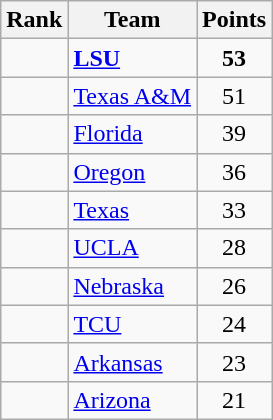<table class="wikitable sortable" style="text-align:center">
<tr>
<th>Rank</th>
<th>Team</th>
<th>Points</th>
</tr>
<tr>
<td></td>
<td align="left"><strong><a href='#'>LSU</a></strong></td>
<td><strong>53</strong></td>
</tr>
<tr>
<td></td>
<td align="left"><a href='#'>Texas A&M</a></td>
<td>51</td>
</tr>
<tr>
<td></td>
<td align="left"><a href='#'>Florida</a></td>
<td>39</td>
</tr>
<tr>
<td></td>
<td align="left"><a href='#'>Oregon</a></td>
<td>36</td>
</tr>
<tr>
<td></td>
<td align="left"><a href='#'>Texas</a></td>
<td>33</td>
</tr>
<tr>
<td></td>
<td align="left"><a href='#'>UCLA</a></td>
<td>28</td>
</tr>
<tr>
<td></td>
<td align="left"><a href='#'>Nebraska</a></td>
<td>26</td>
</tr>
<tr>
<td></td>
<td align="left"><a href='#'>TCU</a></td>
<td>24</td>
</tr>
<tr>
<td></td>
<td align="left"><a href='#'>Arkansas</a></td>
<td>23</td>
</tr>
<tr>
<td></td>
<td align="left"><a href='#'>Arizona</a></td>
<td>21</td>
</tr>
</table>
